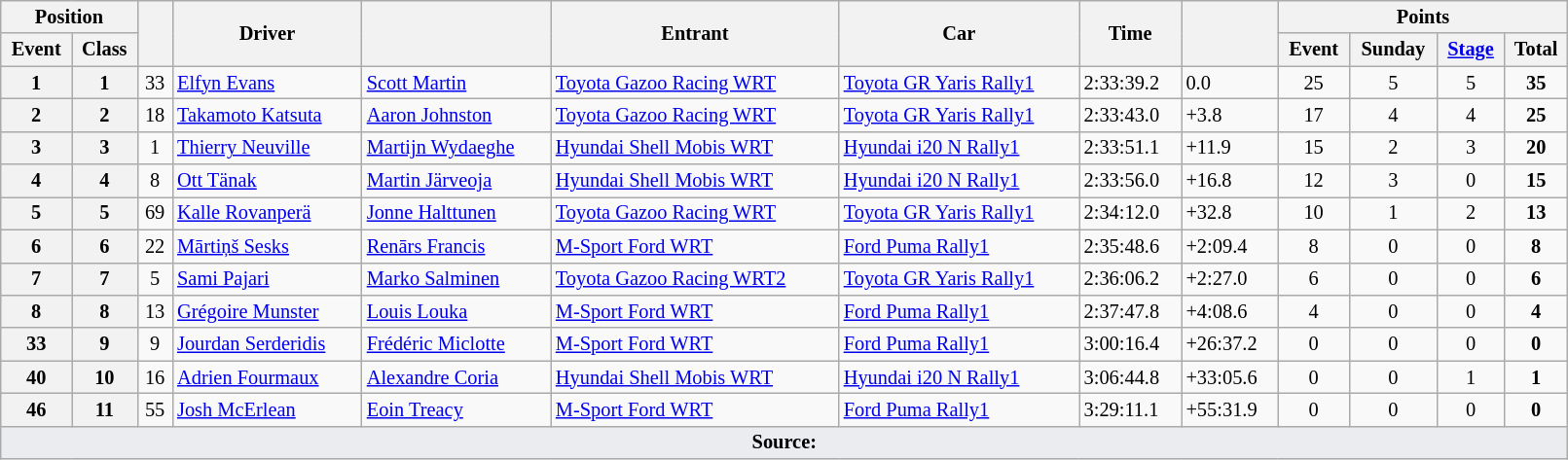<table class="wikitable" width=85% style="font-size:85%">
<tr>
<th colspan="2">Position</th>
<th rowspan="2"></th>
<th rowspan="2">Driver</th>
<th rowspan="2"></th>
<th rowspan="2">Entrant</th>
<th rowspan="2">Car</th>
<th rowspan="2">Time</th>
<th rowspan="2"></th>
<th colspan="4">Points</th>
</tr>
<tr>
<th>Event</th>
<th>Class</th>
<th>Event</th>
<th>Sunday</th>
<th><a href='#'>Stage</a></th>
<th>Total</th>
</tr>
<tr>
<th>1</th>
<th>1</th>
<td align="center">33</td>
<td><a href='#'>Elfyn Evans</a></td>
<td><a href='#'>Scott Martin</a></td>
<td><a href='#'>Toyota Gazoo Racing WRT</a></td>
<td><a href='#'>Toyota GR Yaris Rally1</a></td>
<td>2:33:39.2</td>
<td>0.0</td>
<td align="center">25</td>
<td align="center">5</td>
<td align="center">5</td>
<td align="center"><strong>35</strong></td>
</tr>
<tr>
<th>2</th>
<th>2</th>
<td align="center">18</td>
<td><a href='#'>Takamoto Katsuta</a></td>
<td><a href='#'>Aaron Johnston</a></td>
<td><a href='#'>Toyota Gazoo Racing WRT</a></td>
<td><a href='#'>Toyota GR Yaris Rally1</a></td>
<td>2:33:43.0</td>
<td>+3.8</td>
<td align="center">17</td>
<td align="center">4</td>
<td align="center">4</td>
<td align="center"><strong>25</strong></td>
</tr>
<tr>
<th>3</th>
<th>3</th>
<td align="center">1</td>
<td><a href='#'>Thierry Neuville</a></td>
<td><a href='#'>Martijn Wydaeghe</a></td>
<td><a href='#'>Hyundai Shell Mobis WRT</a></td>
<td><a href='#'>Hyundai i20 N Rally1</a></td>
<td>2:33:51.1</td>
<td>+11.9</td>
<td align="center">15</td>
<td align="center">2</td>
<td align="center">3</td>
<td align="center"><strong>20</strong></td>
</tr>
<tr>
<th>4</th>
<th>4</th>
<td align="center">8</td>
<td><a href='#'>Ott Tänak</a></td>
<td><a href='#'>Martin Järveoja</a></td>
<td><a href='#'>Hyundai Shell Mobis WRT</a></td>
<td><a href='#'>Hyundai i20 N Rally1</a></td>
<td>2:33:56.0</td>
<td>+16.8</td>
<td align="center">12</td>
<td align="center">3</td>
<td align="center">0</td>
<td align="center"><strong>15</strong></td>
</tr>
<tr>
<th>5</th>
<th>5</th>
<td align="center">69</td>
<td><a href='#'>Kalle Rovanperä</a></td>
<td><a href='#'>Jonne Halttunen</a></td>
<td><a href='#'>Toyota Gazoo Racing WRT</a></td>
<td><a href='#'>Toyota GR Yaris Rally1</a></td>
<td>2:34:12.0</td>
<td>+32.8</td>
<td align="center">10</td>
<td align="center">1</td>
<td align="center">2</td>
<td align="center"><strong>13</strong></td>
</tr>
<tr>
<th>6</th>
<th>6</th>
<td align="center">22</td>
<td><a href='#'>Mārtiņš Sesks</a></td>
<td><a href='#'>Renārs Francis</a></td>
<td><a href='#'>M-Sport Ford WRT</a></td>
<td><a href='#'>Ford Puma Rally1</a></td>
<td>2:35:48.6</td>
<td>+2:09.4</td>
<td align="center">8</td>
<td align="center">0</td>
<td align="center">0</td>
<td align="center"><strong>8</strong></td>
</tr>
<tr>
<th>7</th>
<th>7</th>
<td align="center">5</td>
<td><a href='#'>Sami Pajari</a></td>
<td><a href='#'>Marko Salminen</a></td>
<td><a href='#'>Toyota Gazoo Racing WRT2</a></td>
<td><a href='#'>Toyota GR Yaris Rally1</a></td>
<td>2:36:06.2</td>
<td>+2:27.0</td>
<td align="center">6</td>
<td align="center">0</td>
<td align="center">0</td>
<td align="center"><strong>6</strong></td>
</tr>
<tr>
<th>8</th>
<th>8</th>
<td align="center">13</td>
<td><a href='#'>Grégoire Munster</a></td>
<td><a href='#'>Louis Louka</a></td>
<td><a href='#'>M-Sport Ford WRT</a></td>
<td><a href='#'>Ford Puma Rally1</a></td>
<td>2:37:47.8</td>
<td>+4:08.6</td>
<td align="center">4</td>
<td align="center">0</td>
<td align="center">0</td>
<td align="center"><strong>4</strong></td>
</tr>
<tr>
<th>33</th>
<th>9</th>
<td align="center">9</td>
<td><a href='#'>Jourdan Serderidis</a></td>
<td><a href='#'>Frédéric Miclotte</a></td>
<td><a href='#'>M-Sport Ford WRT</a></td>
<td><a href='#'>Ford Puma Rally1</a></td>
<td>3:00:16.4</td>
<td>+26:37.2</td>
<td align="center">0</td>
<td align="center">0</td>
<td align="center">0</td>
<td align="center"><strong>0</strong></td>
</tr>
<tr>
<th>40</th>
<th>10</th>
<td align="center">16</td>
<td><a href='#'>Adrien Fourmaux</a></td>
<td><a href='#'>Alexandre Coria</a></td>
<td><a href='#'>Hyundai Shell Mobis WRT</a></td>
<td><a href='#'>Hyundai i20 N Rally1</a></td>
<td>3:06:44.8</td>
<td>+33:05.6</td>
<td align="center">0</td>
<td align="center">0</td>
<td align="center">1</td>
<td align="center"><strong>1</strong></td>
</tr>
<tr>
<th>46</th>
<th>11</th>
<td align="center">55</td>
<td><a href='#'>Josh McErlean</a></td>
<td><a href='#'>Eoin Treacy</a></td>
<td><a href='#'>M-Sport Ford WRT</a></td>
<td><a href='#'>Ford Puma Rally1</a></td>
<td>3:29:11.1</td>
<td>+55:31.9</td>
<td align="center">0</td>
<td align="center">0</td>
<td align="center">0</td>
<td align="center"><strong>0</strong></td>
</tr>
<tr>
<td style="background-color:#EAECF0; text-align:center" colspan="13"><strong>Source:</strong></td>
</tr>
</table>
